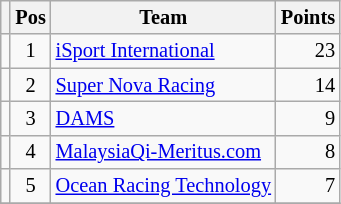<table class="wikitable" style="font-size:85%;">
<tr>
<th></th>
<th>Pos</th>
<th>Team</th>
<th>Points</th>
</tr>
<tr>
<td align="left"></td>
<td align="center">1</td>
<td> <a href='#'>iSport International</a></td>
<td align="right">23</td>
</tr>
<tr>
<td align="left"></td>
<td align="center">2</td>
<td> <a href='#'>Super Nova Racing</a></td>
<td align="right">14</td>
</tr>
<tr>
<td align="left"></td>
<td align="center">3</td>
<td> <a href='#'>DAMS</a></td>
<td align="right">9</td>
</tr>
<tr>
<td align="left"></td>
<td align="center">4</td>
<td> <a href='#'>MalaysiaQi-Meritus.com</a></td>
<td align="right">8</td>
</tr>
<tr>
<td align="left"></td>
<td align="center">5</td>
<td> <a href='#'>Ocean Racing Technology</a></td>
<td align="right">7</td>
</tr>
<tr>
</tr>
</table>
